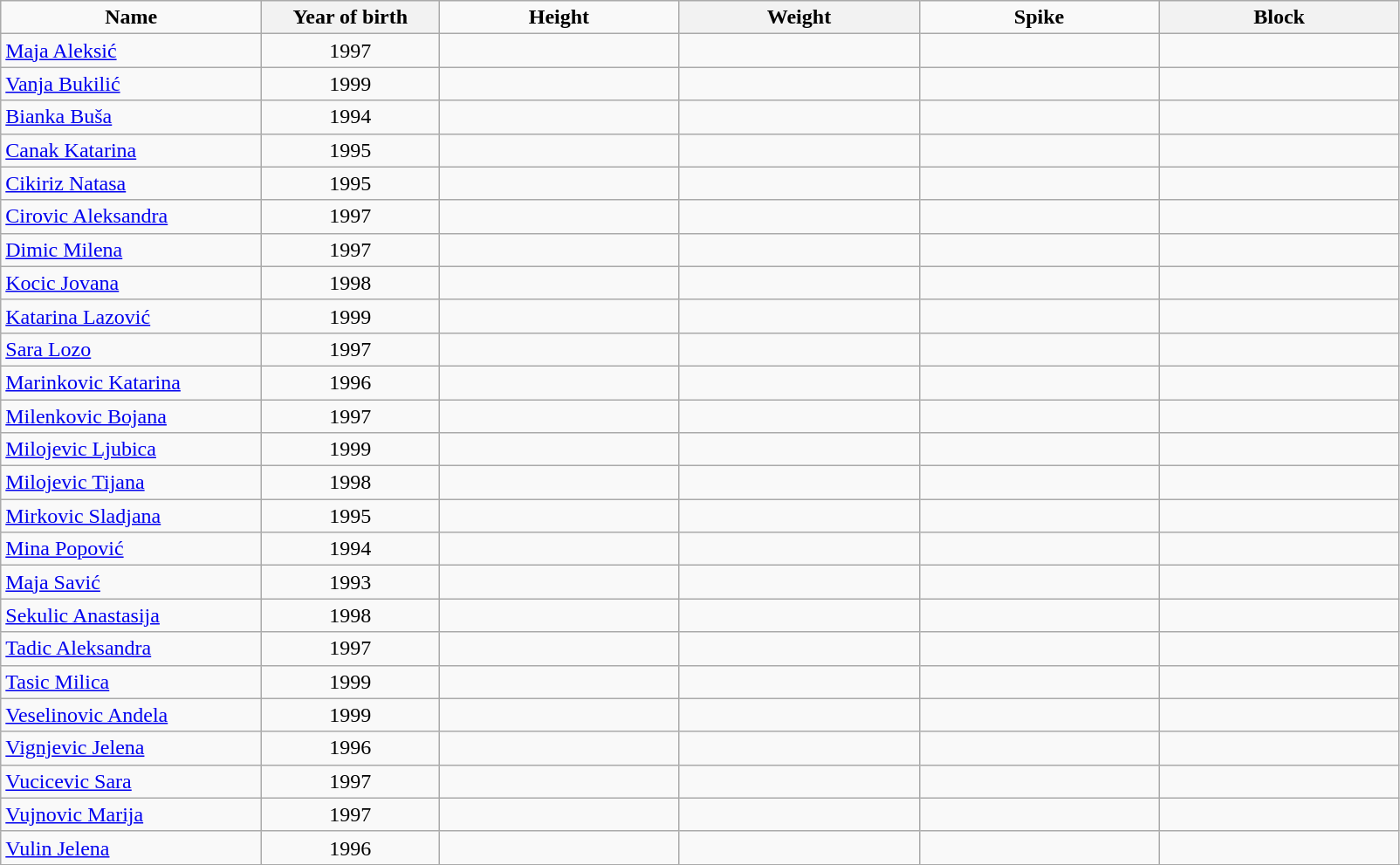<table class="wikitable sortable" style="text-align:center;">
<tr>
<td style="width:12em"><strong>Name</strong></td>
<th style="width:8em">Year of birth</th>
<td style="width:11em"><strong>Height</strong></td>
<th style="width:11em">Weight</th>
<td style="width:11em"><strong>Spike</strong></td>
<th style="width:11em">Block</th>
</tr>
<tr>
<td align=left><a href='#'>Maja Aleksić</a></td>
<td align=center>1997</td>
<td></td>
<td></td>
<td></td>
<td></td>
</tr>
<tr>
<td align=left><a href='#'>Vanja Bukilić</a></td>
<td align=center>1999</td>
<td></td>
<td></td>
<td></td>
<td></td>
</tr>
<tr>
<td align=left><a href='#'>Bianka Buša</a></td>
<td align=center>1994</td>
<td></td>
<td></td>
<td></td>
<td></td>
</tr>
<tr>
<td align=left><a href='#'>Canak Katarina</a></td>
<td align=center>1995</td>
<td></td>
<td></td>
<td></td>
<td></td>
</tr>
<tr>
<td align=left><a href='#'>Cikiriz Natasa</a></td>
<td align=center>1995</td>
<td></td>
<td></td>
<td></td>
<td></td>
</tr>
<tr>
<td align=left><a href='#'>Cirovic Aleksandra</a></td>
<td align=center>1997</td>
<td></td>
<td></td>
<td></td>
<td></td>
</tr>
<tr>
<td align=left><a href='#'>Dimic Milena</a></td>
<td align=center>1997</td>
<td></td>
<td></td>
<td></td>
<td></td>
</tr>
<tr>
<td align=left><a href='#'>Kocic Jovana</a></td>
<td align=center>1998</td>
<td></td>
<td></td>
<td></td>
<td></td>
</tr>
<tr>
<td align=left><a href='#'>Katarina Lazović</a></td>
<td align=center>1999</td>
<td></td>
<td></td>
<td></td>
<td></td>
</tr>
<tr>
<td align=left><a href='#'>Sara Lozo</a></td>
<td align=center>1997</td>
<td></td>
<td></td>
<td></td>
<td></td>
</tr>
<tr>
<td align=left><a href='#'>Marinkovic Katarina</a></td>
<td align=center>1996</td>
<td></td>
<td></td>
<td></td>
<td></td>
</tr>
<tr>
<td align=left><a href='#'>Milenkovic Bojana</a></td>
<td align=center>1997</td>
<td></td>
<td></td>
<td></td>
<td></td>
</tr>
<tr>
<td align=left><a href='#'>Milojevic Ljubica</a></td>
<td align=center>1999</td>
<td></td>
<td></td>
<td></td>
<td></td>
</tr>
<tr>
<td align=left><a href='#'>Milojevic Tijana</a></td>
<td align=center>1998</td>
<td></td>
<td></td>
<td></td>
<td></td>
</tr>
<tr>
<td align=left><a href='#'>Mirkovic Sladjana</a></td>
<td align=center>1995</td>
<td></td>
<td></td>
<td></td>
<td></td>
</tr>
<tr>
<td align=left><a href='#'>Mina Popović</a></td>
<td align=center>1994</td>
<td></td>
<td></td>
<td></td>
<td></td>
</tr>
<tr>
<td align=left><a href='#'>Maja Savić</a></td>
<td align=center>1993</td>
<td></td>
<td></td>
<td></td>
<td></td>
</tr>
<tr>
<td align=left><a href='#'>Sekulic Anastasija</a></td>
<td align=center>1998</td>
<td></td>
<td></td>
<td></td>
<td></td>
</tr>
<tr>
<td align=left><a href='#'>Tadic Aleksandra</a></td>
<td align=center>1997</td>
<td></td>
<td></td>
<td></td>
<td></td>
</tr>
<tr>
<td align=left><a href='#'>Tasic Milica</a></td>
<td align=center>1999</td>
<td></td>
<td></td>
<td></td>
<td></td>
</tr>
<tr>
<td align=left><a href='#'>Veselinovic Andela</a></td>
<td align=center>1999</td>
<td></td>
<td></td>
<td></td>
<td></td>
</tr>
<tr>
<td align=left><a href='#'>Vignjevic Jelena</a></td>
<td align=center>1996</td>
<td></td>
<td></td>
<td></td>
<td></td>
</tr>
<tr>
<td align=left><a href='#'>Vucicevic Sara</a></td>
<td align=center>1997</td>
<td></td>
<td></td>
<td></td>
<td></td>
</tr>
<tr>
<td align=left><a href='#'>Vujnovic Marija</a></td>
<td align=center>1997</td>
<td></td>
<td></td>
<td></td>
<td></td>
</tr>
<tr>
<td align=left><a href='#'>Vulin Jelena</a></td>
<td align=center>1996</td>
<td></td>
<td></td>
<td></td>
<td></td>
</tr>
<tr>
</tr>
</table>
